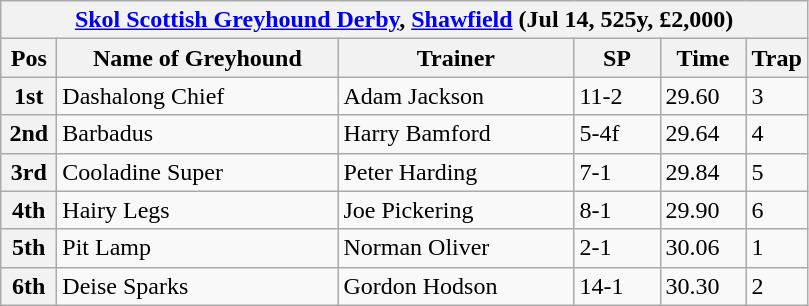<table class="wikitable">
<tr>
<th colspan="6"><a href='#'>Skol Scottish Greyhound Derby</a>, <a href='#'>Shawfield</a> (Jul 14, 525y, £2,000)</th>
</tr>
<tr>
<th width=30>Pos</th>
<th width=180>Name of Greyhound</th>
<th width=150>Trainer</th>
<th width=50>SP</th>
<th width=50>Time</th>
<th width=30>Trap</th>
</tr>
<tr>
<th>1st</th>
<td>Dashalong Chief</td>
<td>Adam Jackson</td>
<td>11-2</td>
<td>29.60</td>
<td>3</td>
</tr>
<tr>
<th>2nd</th>
<td>Barbadus</td>
<td>Harry Bamford</td>
<td>5-4f</td>
<td>29.64</td>
<td>4</td>
</tr>
<tr>
<th>3rd</th>
<td>Cooladine Super</td>
<td>Peter Harding</td>
<td>7-1</td>
<td>29.84</td>
<td>5</td>
</tr>
<tr>
<th>4th</th>
<td>Hairy Legs</td>
<td>Joe Pickering</td>
<td>8-1</td>
<td>29.90</td>
<td>6</td>
</tr>
<tr>
<th>5th</th>
<td>Pit Lamp</td>
<td>Norman Oliver</td>
<td>2-1</td>
<td>30.06</td>
<td>1</td>
</tr>
<tr>
<th>6th</th>
<td>Deise Sparks</td>
<td>Gordon Hodson</td>
<td>14-1</td>
<td>30.30</td>
<td>2</td>
</tr>
</table>
